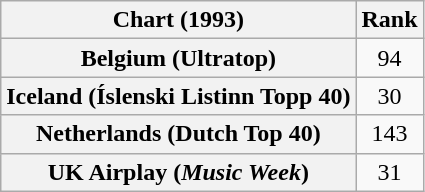<table class="wikitable sortable plainrowheaders" style="text-align:center">
<tr>
<th scope="col">Chart (1993)</th>
<th scope="col">Rank</th>
</tr>
<tr>
<th scope="row">Belgium (Ultratop)</th>
<td>94</td>
</tr>
<tr>
<th scope="row">Iceland (Íslenski Listinn Topp 40)</th>
<td>30</td>
</tr>
<tr>
<th scope="row">Netherlands (Dutch Top 40)</th>
<td>143</td>
</tr>
<tr>
<th scope="row">UK Airplay (<em>Music Week</em>)</th>
<td>31</td>
</tr>
</table>
